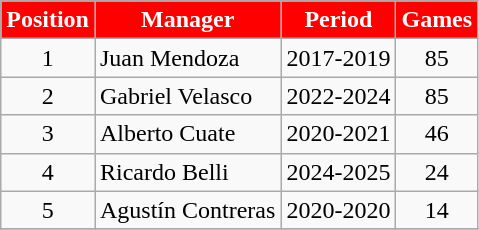<table class="wikitable" style="text-align:center;margin-left:1em">
<tr style="color:White;">
<th style="background:#FF0000;">Position</th>
<th style="background:#FF0000;">Manager</th>
<th style="background:#FF0000;">Period</th>
<th style="background:#FF0000;">Games</th>
</tr>
<tr>
<td>1</td>
<td style="text-align:left;"> Juan Mendoza</td>
<td>2017-2019</td>
<td>85</td>
</tr>
<tr>
<td>2</td>
<td style="text-align:left;"> Gabriel Velasco</td>
<td>2022-2024</td>
<td>85</td>
</tr>
<tr>
<td>3</td>
<td style="text-align:left;"> Alberto Cuate</td>
<td>2020-2021</td>
<td>46</td>
</tr>
<tr>
<td>4</td>
<td style="text-align:left;"> Ricardo Belli</td>
<td>2024-2025</td>
<td>24</td>
</tr>
<tr>
<td>5</td>
<td style="text-align:left;"> Agustín Contreras</td>
<td>2020-2020</td>
<td>14</td>
</tr>
<tr>
</tr>
</table>
